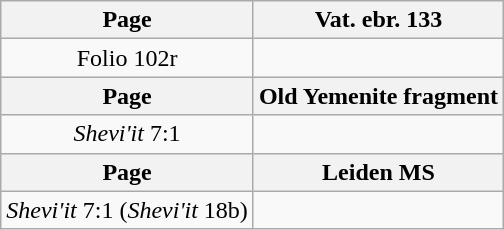<table class="wikitable" border="1">
<tr>
<th>Page</th>
<th>Vat. ebr. 133</th>
</tr>
<tr>
<td style="text-align:center;">Folio 102r</td>
<td></td>
</tr>
<tr>
<th>Page</th>
<th>Old Yemenite fragment</th>
</tr>
<tr>
<td style="text-align:center;"><em>Shevi'it</em> 7:1</td>
<td></td>
</tr>
<tr>
<th>Page</th>
<th>Leiden MS</th>
</tr>
<tr>
<td style="text-align:center;"><em>Shevi'it</em> 7:1 (<em>Shevi'it</em> 18b)</td>
<td></td>
</tr>
</table>
